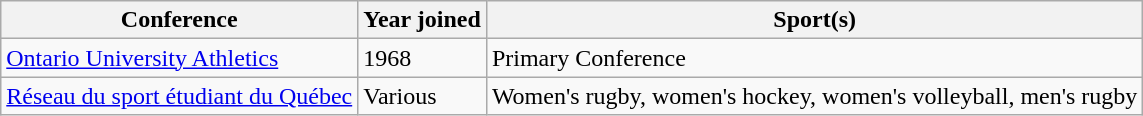<table class="wikitable">
<tr>
<th>Conference</th>
<th>Year joined</th>
<th>Sport(s)</th>
</tr>
<tr>
<td><a href='#'>Ontario University Athletics</a></td>
<td>1968</td>
<td>Primary Conference</td>
</tr>
<tr>
<td><a href='#'>Réseau du sport étudiant du Québec</a></td>
<td>Various</td>
<td>Women's rugby, women's hockey, women's volleyball, men's rugby</td>
</tr>
</table>
